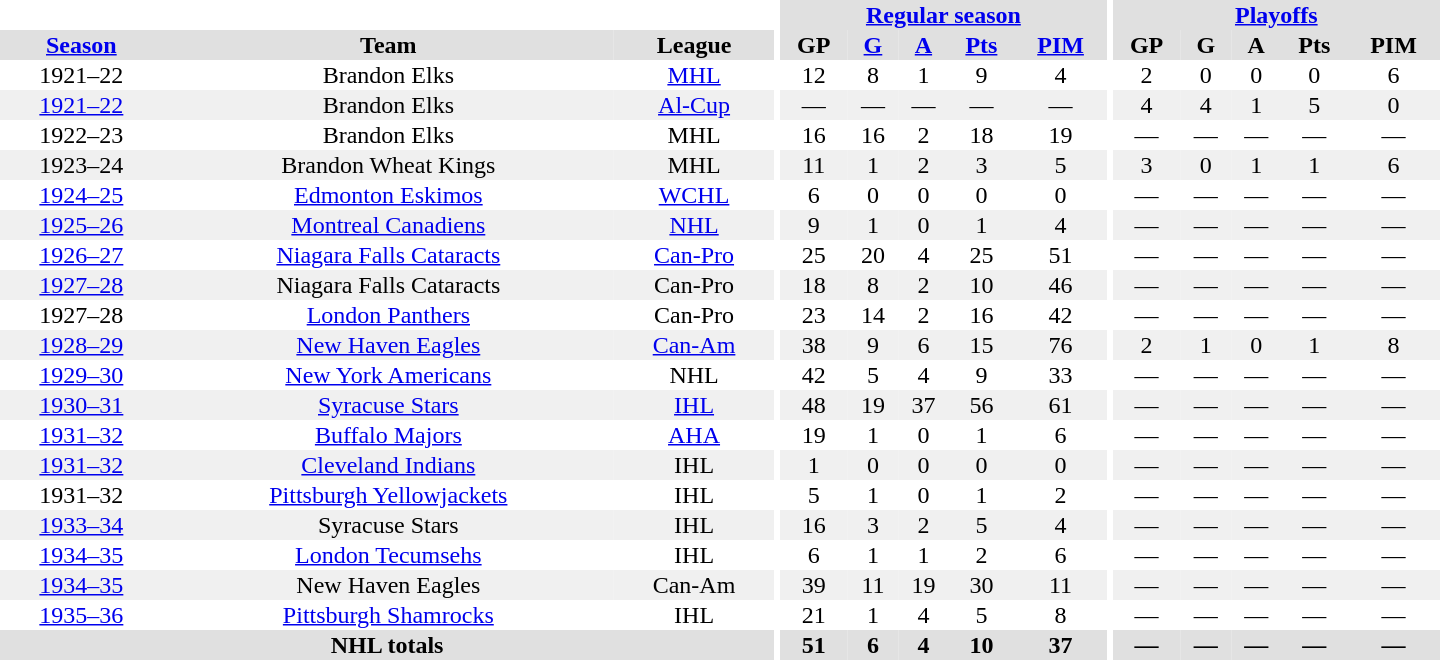<table border="0" cellpadding="1" cellspacing="0" style="text-align:center; width:60em">
<tr bgcolor="#e0e0e0">
<th colspan="3" bgcolor="#ffffff"></th>
<th rowspan="100" bgcolor="#ffffff"></th>
<th colspan="5"><a href='#'>Regular season</a></th>
<th rowspan="100" bgcolor="#ffffff"></th>
<th colspan="5"><a href='#'>Playoffs</a></th>
</tr>
<tr bgcolor="#e0e0e0">
<th><a href='#'>Season</a></th>
<th>Team</th>
<th>League</th>
<th>GP</th>
<th><a href='#'>G</a></th>
<th><a href='#'>A</a></th>
<th><a href='#'>Pts</a></th>
<th><a href='#'>PIM</a></th>
<th>GP</th>
<th>G</th>
<th>A</th>
<th>Pts</th>
<th>PIM</th>
</tr>
<tr>
<td>1921–22</td>
<td>Brandon Elks</td>
<td><a href='#'>MHL</a></td>
<td>12</td>
<td>8</td>
<td>1</td>
<td>9</td>
<td>4</td>
<td>2</td>
<td>0</td>
<td>0</td>
<td>0</td>
<td>6</td>
</tr>
<tr bgcolor="#f0f0f0">
<td><a href='#'>1921–22</a></td>
<td>Brandon Elks</td>
<td><a href='#'>Al-Cup</a></td>
<td>—</td>
<td>—</td>
<td>—</td>
<td>—</td>
<td>—</td>
<td>4</td>
<td>4</td>
<td>1</td>
<td>5</td>
<td>0</td>
</tr>
<tr>
<td>1922–23</td>
<td>Brandon Elks</td>
<td>MHL</td>
<td>16</td>
<td>16</td>
<td>2</td>
<td>18</td>
<td>19</td>
<td>—</td>
<td>—</td>
<td>—</td>
<td>—</td>
<td>—</td>
</tr>
<tr bgcolor="#f0f0f0">
<td>1923–24</td>
<td>Brandon Wheat Kings</td>
<td>MHL</td>
<td>11</td>
<td>1</td>
<td>2</td>
<td>3</td>
<td>5</td>
<td>3</td>
<td>0</td>
<td>1</td>
<td>1</td>
<td>6</td>
</tr>
<tr>
<td><a href='#'>1924–25</a></td>
<td><a href='#'>Edmonton Eskimos</a></td>
<td><a href='#'>WCHL</a></td>
<td>6</td>
<td>0</td>
<td>0</td>
<td>0</td>
<td>0</td>
<td>—</td>
<td>—</td>
<td>—</td>
<td>—</td>
<td>—</td>
</tr>
<tr bgcolor="#f0f0f0">
<td><a href='#'>1925–26</a></td>
<td><a href='#'>Montreal Canadiens</a></td>
<td><a href='#'>NHL</a></td>
<td>9</td>
<td>1</td>
<td>0</td>
<td>1</td>
<td>4</td>
<td>—</td>
<td>—</td>
<td>—</td>
<td>—</td>
<td>—</td>
</tr>
<tr>
<td><a href='#'>1926–27</a></td>
<td><a href='#'>Niagara Falls Cataracts</a></td>
<td><a href='#'>Can-Pro</a></td>
<td>25</td>
<td>20</td>
<td>4</td>
<td>25</td>
<td>51</td>
<td>—</td>
<td>—</td>
<td>—</td>
<td>—</td>
<td>—</td>
</tr>
<tr bgcolor="#f0f0f0">
<td><a href='#'>1927–28</a></td>
<td>Niagara Falls Cataracts</td>
<td>Can-Pro</td>
<td>18</td>
<td>8</td>
<td>2</td>
<td>10</td>
<td>46</td>
<td>—</td>
<td>—</td>
<td>—</td>
<td>—</td>
<td>—</td>
</tr>
<tr>
<td>1927–28</td>
<td><a href='#'>London Panthers</a></td>
<td>Can-Pro</td>
<td>23</td>
<td>14</td>
<td>2</td>
<td>16</td>
<td>42</td>
<td>—</td>
<td>—</td>
<td>—</td>
<td>—</td>
<td>—</td>
</tr>
<tr bgcolor="#f0f0f0">
<td><a href='#'>1928–29</a></td>
<td><a href='#'>New Haven Eagles</a></td>
<td><a href='#'>Can-Am</a></td>
<td>38</td>
<td>9</td>
<td>6</td>
<td>15</td>
<td>76</td>
<td>2</td>
<td>1</td>
<td>0</td>
<td>1</td>
<td>8</td>
</tr>
<tr>
<td><a href='#'>1929–30</a></td>
<td><a href='#'>New York Americans</a></td>
<td>NHL</td>
<td>42</td>
<td>5</td>
<td>4</td>
<td>9</td>
<td>33</td>
<td>—</td>
<td>—</td>
<td>—</td>
<td>—</td>
<td>—</td>
</tr>
<tr bgcolor="#f0f0f0">
<td><a href='#'>1930–31</a></td>
<td><a href='#'>Syracuse Stars</a></td>
<td><a href='#'>IHL</a></td>
<td>48</td>
<td>19</td>
<td>37</td>
<td>56</td>
<td>61</td>
<td>—</td>
<td>—</td>
<td>—</td>
<td>—</td>
<td>—</td>
</tr>
<tr>
<td><a href='#'>1931–32</a></td>
<td><a href='#'>Buffalo Majors</a></td>
<td><a href='#'>AHA</a></td>
<td>19</td>
<td>1</td>
<td>0</td>
<td>1</td>
<td>6</td>
<td>—</td>
<td>—</td>
<td>—</td>
<td>—</td>
<td>—</td>
</tr>
<tr bgcolor="#f0f0f0">
<td><a href='#'>1931–32</a></td>
<td><a href='#'>Cleveland Indians</a></td>
<td>IHL</td>
<td>1</td>
<td>0</td>
<td>0</td>
<td>0</td>
<td>0</td>
<td>—</td>
<td>—</td>
<td>—</td>
<td>—</td>
<td>—</td>
</tr>
<tr>
<td>1931–32</td>
<td><a href='#'>Pittsburgh Yellowjackets</a></td>
<td>IHL</td>
<td>5</td>
<td>1</td>
<td>0</td>
<td>1</td>
<td>2</td>
<td>—</td>
<td>—</td>
<td>—</td>
<td>—</td>
<td>—</td>
</tr>
<tr bgcolor="#f0f0f0">
<td><a href='#'>1933–34</a></td>
<td>Syracuse Stars</td>
<td>IHL</td>
<td>16</td>
<td>3</td>
<td>2</td>
<td>5</td>
<td>4</td>
<td>—</td>
<td>—</td>
<td>—</td>
<td>—</td>
<td>—</td>
</tr>
<tr>
<td><a href='#'>1934–35</a></td>
<td><a href='#'>London Tecumsehs</a></td>
<td>IHL</td>
<td>6</td>
<td>1</td>
<td>1</td>
<td>2</td>
<td>6</td>
<td>—</td>
<td>—</td>
<td>—</td>
<td>—</td>
<td>—</td>
</tr>
<tr bgcolor="#f0f0f0">
<td><a href='#'>1934–35</a></td>
<td>New Haven Eagles</td>
<td>Can-Am</td>
<td>39</td>
<td>11</td>
<td>19</td>
<td>30</td>
<td>11</td>
<td>—</td>
<td>—</td>
<td>—</td>
<td>—</td>
<td>—</td>
</tr>
<tr>
<td><a href='#'>1935–36</a></td>
<td><a href='#'>Pittsburgh Shamrocks</a></td>
<td>IHL</td>
<td>21</td>
<td>1</td>
<td>4</td>
<td>5</td>
<td>8</td>
<td>—</td>
<td>—</td>
<td>—</td>
<td>—</td>
<td>—</td>
</tr>
<tr bgcolor="#e0e0e0">
<th colspan="3">NHL totals</th>
<th>51</th>
<th>6</th>
<th>4</th>
<th>10</th>
<th>37</th>
<th>—</th>
<th>—</th>
<th>—</th>
<th>—</th>
<th>—</th>
</tr>
</table>
